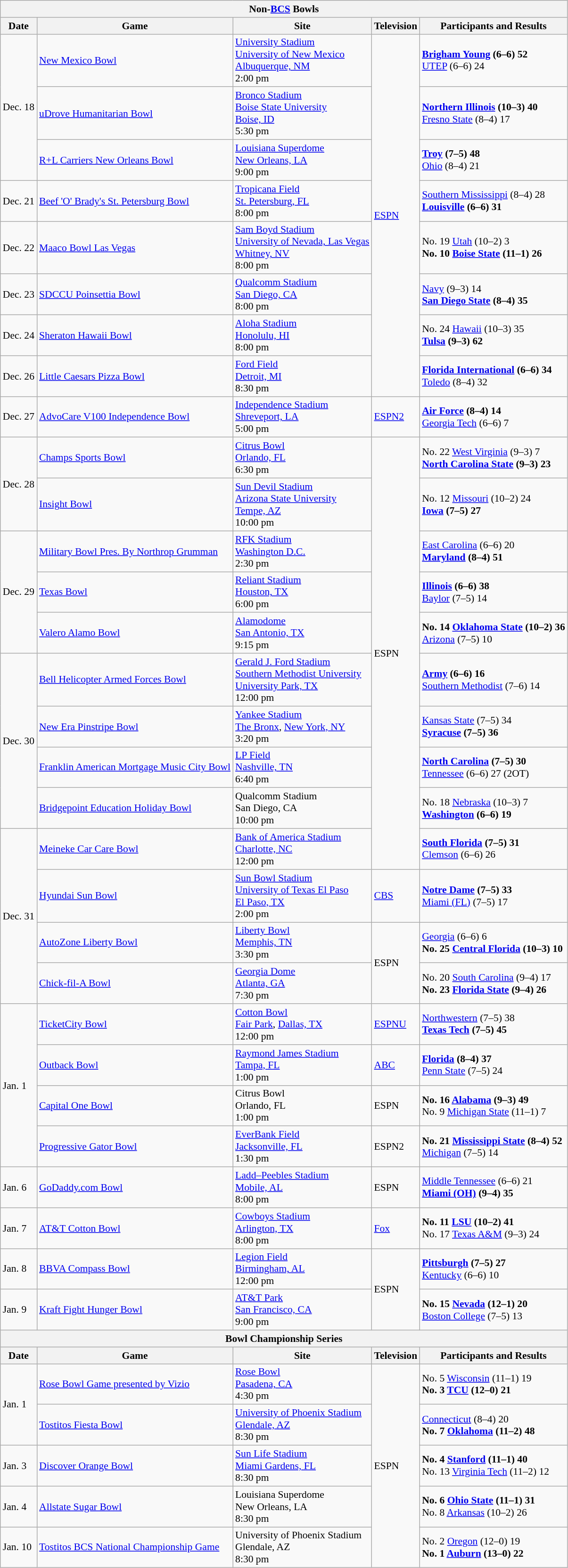<table class="wikitable" style="font-size:90%;">
<tr>
<th colspan="9">Non-<a href='#'>BCS</a> Bowls</th>
</tr>
<tr>
<th>Date</th>
<th>Game</th>
<th>Site</th>
<th>Television</th>
<th>Participants and Results</th>
</tr>
<tr>
<td rowspan="3">Dec. 18</td>
<td><a href='#'>New Mexico Bowl</a></td>
<td><a href='#'>University Stadium</a><br><a href='#'>University of New Mexico</a><br><a href='#'>Albuquerque, NM</a><br>2:00 pm</td>
<td rowspan="8"><a href='#'>ESPN</a></td>
<td colspan="3"><strong><a href='#'>Brigham Young</a> (6–6) 52</strong><br><a href='#'>UTEP</a> (6–6) 24</td>
</tr>
<tr>
<td><a href='#'>uDrove Humanitarian Bowl</a></td>
<td><a href='#'>Bronco Stadium</a><br><a href='#'>Boise State University</a><br><a href='#'>Boise, ID</a><br>5:30 pm</td>
<td colspan="3"><strong><a href='#'>Northern Illinois</a> (10–3) 40</strong><br><a href='#'>Fresno State</a> (8–4) 17</td>
</tr>
<tr>
<td><a href='#'>R+L Carriers New Orleans Bowl</a></td>
<td><a href='#'>Louisiana Superdome</a><br><a href='#'>New Orleans, LA</a><br>9:00 pm</td>
<td colspan="3"><strong><a href='#'>Troy</a> (7–5) 48</strong><br><a href='#'>Ohio</a> (8–4) 21</td>
</tr>
<tr>
<td>Dec. 21</td>
<td><a href='#'>Beef 'O' Brady's St. Petersburg Bowl</a></td>
<td><a href='#'>Tropicana Field</a><br><a href='#'>St. Petersburg, FL</a><br>8:00 pm</td>
<td colspan="3"><a href='#'>Southern Mississippi</a> (8–4) 28 <br><strong><a href='#'>Louisville</a> (6–6) 31</strong></td>
</tr>
<tr>
<td>Dec. 22</td>
<td><a href='#'>Maaco Bowl Las Vegas</a></td>
<td><a href='#'>Sam Boyd Stadium</a><br><a href='#'>University of Nevada, Las Vegas</a><br><a href='#'>Whitney, NV</a><br>8:00 pm</td>
<td colspan="3">No. 19 <a href='#'>Utah</a> (10–2) 3 <br><strong>No. 10 <a href='#'>Boise State</a> (11–1) 26</strong></td>
</tr>
<tr>
<td>Dec. 23</td>
<td><a href='#'>SDCCU Poinsettia Bowl</a></td>
<td><a href='#'>Qualcomm Stadium</a><br><a href='#'>San Diego, CA</a><br>8:00 pm</td>
<td colspan="3"><a href='#'>Navy</a> (9–3) 14<br><strong><a href='#'>San Diego State</a> (8–4) 35</strong></td>
</tr>
<tr>
<td>Dec. 24</td>
<td><a href='#'>Sheraton Hawaii Bowl</a></td>
<td><a href='#'>Aloha Stadium</a><br><a href='#'>Honolulu, HI</a><br>8:00 pm</td>
<td colspan="3">No. 24 <a href='#'>Hawaii</a> (10–3) 35 <br><strong><a href='#'>Tulsa</a> (9–3) 62</strong></td>
</tr>
<tr>
<td>Dec. 26</td>
<td><a href='#'>Little Caesars Pizza Bowl</a></td>
<td><a href='#'>Ford Field</a><br><a href='#'>Detroit, MI</a><br>8:30 pm</td>
<td colspan="3"><strong><a href='#'>Florida International</a> (6–6) 34</strong><br><a href='#'>Toledo</a> (8–4) 32</td>
</tr>
<tr>
<td>Dec. 27</td>
<td><a href='#'>AdvoCare V100 Independence Bowl</a></td>
<td><a href='#'>Independence Stadium</a><br><a href='#'>Shreveport, LA</a><br>5:00 pm</td>
<td><a href='#'>ESPN2</a></td>
<td colspan="3"><strong><a href='#'>Air Force</a> (8–4) 14</strong><br><a href='#'>Georgia Tech</a> (6–6) 7</td>
</tr>
<tr>
<td rowspan="2">Dec. 28</td>
<td><a href='#'>Champs Sports Bowl</a></td>
<td><a href='#'>Citrus Bowl</a><br><a href='#'>Orlando, FL</a><br>6:30 pm</td>
<td rowspan="10">ESPN</td>
<td colspan="3">No. 22 <a href='#'>West Virginia</a> (9–3) 7<br><strong><a href='#'>North Carolina State</a> (9–3) 23</strong></td>
</tr>
<tr>
<td><a href='#'>Insight Bowl</a></td>
<td><a href='#'>Sun Devil Stadium</a><br><a href='#'>Arizona State University</a><br><a href='#'>Tempe, AZ</a><br>10:00 pm</td>
<td colspan="3">No. 12 <a href='#'>Missouri</a> (10–2) 24<br><strong><a href='#'>Iowa</a> (7–5) 27</strong></td>
</tr>
<tr>
<td rowspan="3">Dec. 29</td>
<td><a href='#'>Military Bowl Pres. By Northrop Grumman</a></td>
<td><a href='#'>RFK Stadium</a><br><a href='#'>Washington D.C.</a><br>2:30 pm</td>
<td colspan="3"><a href='#'>East Carolina</a> (6–6) 20<br><strong><a href='#'>Maryland</a> (8–4) 51</strong></td>
</tr>
<tr>
<td><a href='#'>Texas Bowl</a></td>
<td><a href='#'>Reliant Stadium</a><br><a href='#'>Houston, TX</a><br>6:00 pm</td>
<td colspan="3"><strong><a href='#'>Illinois</a> (6–6) 38</strong><br><a href='#'>Baylor</a> (7–5) 14</td>
</tr>
<tr>
<td><a href='#'>Valero Alamo Bowl</a></td>
<td><a href='#'>Alamodome</a><br><a href='#'>San Antonio, TX</a><br>9:15 pm</td>
<td colspan="3"><strong>No. 14 <a href='#'>Oklahoma State</a> (10–2) 36</strong><br><a href='#'>Arizona</a> (7–5) 10</td>
</tr>
<tr>
<td rowspan="4">Dec. 30</td>
<td><a href='#'>Bell Helicopter Armed Forces Bowl</a></td>
<td><a href='#'>Gerald J. Ford Stadium</a><br><a href='#'>Southern Methodist University</a><br><a href='#'>University Park, TX</a><br>12:00 pm</td>
<td colspan="3"><strong><a href='#'>Army</a> (6–6) 16</strong><br><a href='#'>Southern Methodist</a> (7–6) 14</td>
</tr>
<tr>
<td><a href='#'>New Era Pinstripe Bowl</a></td>
<td><a href='#'>Yankee Stadium</a><br><a href='#'>The Bronx</a>, <a href='#'>New York, NY</a><br>3:20 pm</td>
<td colspan="3"><a href='#'>Kansas State</a> (7–5) 34<br> <strong><a href='#'>Syracuse</a> (7–5) 36</strong></td>
</tr>
<tr>
<td><a href='#'>Franklin American Mortgage Music City Bowl</a></td>
<td><a href='#'>LP Field</a><br><a href='#'>Nashville, TN</a><br>6:40 pm</td>
<td colspan="3"><strong><a href='#'>North Carolina</a> (7–5) 30</strong><br> <a href='#'>Tennessee</a> (6–6) 27 (2OT)</td>
</tr>
<tr>
<td><a href='#'>Bridgepoint Education Holiday Bowl</a></td>
<td>Qualcomm Stadium<br>San Diego, CA<br>10:00 pm</td>
<td colspan="3">No. 18 <a href='#'>Nebraska</a> (10–3) 7<br> <strong><a href='#'>Washington</a> (6–6) 19</strong></td>
</tr>
<tr>
<td rowspan="4">Dec. 31</td>
<td><a href='#'>Meineke Car Care Bowl</a></td>
<td><a href='#'>Bank of America Stadium</a><br><a href='#'>Charlotte, NC</a><br>12:00 pm</td>
<td colspan="3"><strong><a href='#'>South Florida</a> (7–5) 31</strong> <br> <a href='#'>Clemson</a> (6–6) 26</td>
</tr>
<tr>
<td><a href='#'>Hyundai Sun Bowl</a></td>
<td><a href='#'>Sun Bowl Stadium</a><br><a href='#'>University of Texas El Paso</a><br><a href='#'>El Paso, TX</a><br>2:00 pm</td>
<td><a href='#'>CBS</a></td>
<td colspan="3"><strong><a href='#'>Notre Dame</a> (7–5) 33</strong><br> <a href='#'>Miami (FL)</a> (7–5) 17</td>
</tr>
<tr>
<td><a href='#'>AutoZone Liberty Bowl</a></td>
<td><a href='#'>Liberty Bowl</a><br><a href='#'>Memphis, TN</a><br>3:30 pm</td>
<td rowspan="2">ESPN</td>
<td colspan="3"><a href='#'>Georgia</a> (6–6) 6 <br><strong> No. 25 <a href='#'>Central Florida</a> (10–3) 10</strong></td>
</tr>
<tr>
<td><a href='#'>Chick-fil-A Bowl</a></td>
<td><a href='#'>Georgia Dome</a><br><a href='#'>Atlanta, GA</a><br>7:30 pm</td>
<td colspan="3">No. 20 <a href='#'>South Carolina</a> (9–4) 17 <br> <strong>No. 23 <a href='#'>Florida State</a> (9–4) 26</strong></td>
</tr>
<tr>
<td rowspan="4">Jan. 1</td>
<td><a href='#'>TicketCity Bowl</a></td>
<td><a href='#'>Cotton Bowl</a><br><a href='#'>Fair Park</a>, <a href='#'>Dallas, TX</a><br>12:00 pm</td>
<td><a href='#'>ESPNU</a></td>
<td colspan="3"><a href='#'>Northwestern</a> (7–5) 38 <br> <strong><a href='#'>Texas Tech</a> (7–5) 45</strong></td>
</tr>
<tr>
<td><a href='#'>Outback Bowl</a></td>
<td><a href='#'>Raymond James Stadium</a><br><a href='#'>Tampa, FL</a><br>1:00 pm</td>
<td><a href='#'>ABC</a></td>
<td colspan="3"><strong><a href='#'>Florida</a> (8–4) 37</strong> <br> <a href='#'>Penn State</a> (7–5) 24</td>
</tr>
<tr>
<td><a href='#'>Capital One Bowl</a></td>
<td>Citrus Bowl<br>Orlando, FL<br>1:00 pm</td>
<td>ESPN</td>
<td colspan="3"><strong>No. 16 <a href='#'>Alabama</a> (9–3) 49</strong> <br> No. 9 <a href='#'>Michigan State</a> (11–1) 7</td>
</tr>
<tr>
<td><a href='#'>Progressive Gator Bowl</a></td>
<td><a href='#'>EverBank Field</a><br><a href='#'>Jacksonville, FL</a><br>1:30 pm</td>
<td>ESPN2</td>
<td colspan="3"><strong>No. 21 <a href='#'>Mississippi State</a> (8–4) 52</strong><br> <a href='#'>Michigan</a> (7–5) 14</td>
</tr>
<tr>
<td>Jan. 6</td>
<td><a href='#'>GoDaddy.com Bowl</a></td>
<td><a href='#'>Ladd–Peebles Stadium</a><br><a href='#'>Mobile, AL</a><br>8:00 pm</td>
<td>ESPN</td>
<td colspan="3"><a href='#'>Middle Tennessee</a> (6–6) 21<br> <strong><a href='#'>Miami (OH)</a> (9–4) 35</strong></td>
</tr>
<tr>
<td>Jan. 7</td>
<td><a href='#'>AT&T Cotton Bowl</a></td>
<td><a href='#'>Cowboys Stadium</a><br><a href='#'>Arlington, TX</a><br>8:00 pm</td>
<td><a href='#'>Fox</a></td>
<td colspan="3"><strong>No. 11 <a href='#'>LSU</a> (10–2) 41</strong><br>No. 17 <a href='#'>Texas A&M</a> (9–3) 24</td>
</tr>
<tr>
<td>Jan. 8</td>
<td><a href='#'>BBVA Compass Bowl</a></td>
<td><a href='#'>Legion Field</a><br><a href='#'>Birmingham, AL</a><br>12:00 pm</td>
<td rowspan="2">ESPN</td>
<td colspan="3"><strong><a href='#'>Pittsburgh</a> (7–5) 27</strong> <br> <a href='#'>Kentucky</a> (6–6) 10</td>
</tr>
<tr>
<td>Jan. 9</td>
<td><a href='#'>Kraft Fight Hunger Bowl</a></td>
<td><a href='#'>AT&T Park</a><br><a href='#'>San Francisco, CA</a><br>9:00 pm</td>
<td colspan="3"><strong>No. 15 <a href='#'>Nevada</a> (12–1) 20</strong><br><a href='#'>Boston College</a> (7–5) 13</td>
</tr>
<tr>
<th colspan="9">Bowl Championship Series</th>
</tr>
<tr>
<th>Date</th>
<th>Game</th>
<th>Site</th>
<th>Television</th>
<th>Participants and Results</th>
</tr>
<tr>
<td rowspan="2">Jan. 1</td>
<td><a href='#'>Rose Bowl Game presented by Vizio</a></td>
<td><a href='#'>Rose Bowl</a><br><a href='#'>Pasadena, CA</a><br>4:30 pm</td>
<td rowspan="5">ESPN</td>
<td colspan="3">No. 5 <a href='#'>Wisconsin</a> (11–1) 19 <br> <strong>No. 3 <a href='#'>TCU</a> (12–0) 21</strong></td>
</tr>
<tr>
<td><a href='#'>Tostitos Fiesta Bowl</a></td>
<td><a href='#'>University of Phoenix Stadium</a><br><a href='#'>Glendale, AZ</a><br>8:30 pm</td>
<td colspan="3"><a href='#'>Connecticut</a> (8–4) 20 <br> <strong>No. 7 <a href='#'>Oklahoma</a> (11–2) 48</strong></td>
</tr>
<tr>
<td>Jan. 3</td>
<td><a href='#'>Discover Orange Bowl</a></td>
<td><a href='#'>Sun Life Stadium</a><br><a href='#'>Miami Gardens, FL</a><br>8:30 pm</td>
<td colspan="3"><strong>No. 4 <a href='#'>Stanford</a> (11–1) 40</strong><br> No. 13 <a href='#'>Virginia Tech</a> (11–2) 12</td>
</tr>
<tr>
<td>Jan. 4</td>
<td><a href='#'>Allstate Sugar Bowl</a></td>
<td>Louisiana Superdome<br>New Orleans, LA<br>8:30 pm</td>
<td colspan="3"><strong>No. 6 <a href='#'>Ohio State</a> (11–1) 31</strong> <br>No. 8 <a href='#'>Arkansas</a> (10–2) 26</td>
</tr>
<tr>
<td>Jan. 10</td>
<td><a href='#'>Tostitos BCS National Championship Game</a></td>
<td>University of Phoenix Stadium<br>Glendale, AZ<br>8:30 pm</td>
<td colspan="3">No. 2 <a href='#'>Oregon</a> (12–0) 19 <br> <strong>No. 1 <a href='#'>Auburn</a> (13–0) 22</strong></td>
</tr>
</table>
